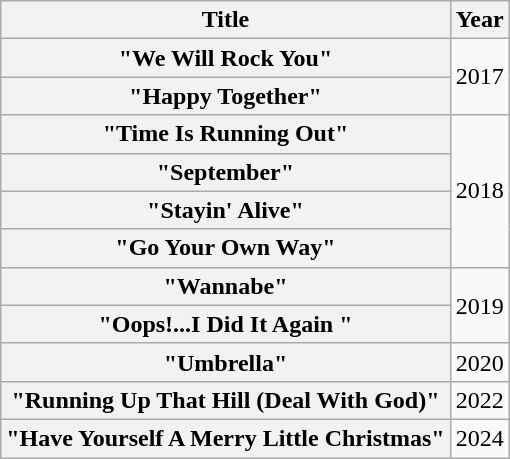<table class="wikitable plainrowheaders" style="text-align:center;">
<tr>
<th scope="col">Title</th>
<th scope="col">Year</th>
</tr>
<tr>
<th scope="row">"We Will Rock You"</th>
<td rowspan="2">2017</td>
</tr>
<tr>
<th scope="row">"Happy Together"</th>
</tr>
<tr>
<th scope="row">"Time Is Running Out"</th>
<td rowspan="4">2018</td>
</tr>
<tr>
<th scope="row">"September"</th>
</tr>
<tr>
<th scope="row">"Stayin' Alive"</th>
</tr>
<tr>
<th scope="row">"Go Your Own Way"</th>
</tr>
<tr>
<th scope="row">"Wannabe"</th>
<td rowspan="2">2019</td>
</tr>
<tr>
<th scope="row">"Oops!...I Did It Again "</th>
</tr>
<tr>
<th scope="row">"Umbrella"</th>
<td rowspan>2020</td>
</tr>
<tr>
<th scope="row">"Running Up That Hill (Deal With God)"</th>
<td rowspan>2022</td>
</tr>
<tr>
<th scope="row">"Have Yourself A Merry Little Christmas"</th>
<td rowspan>2024</td>
</tr>
</table>
